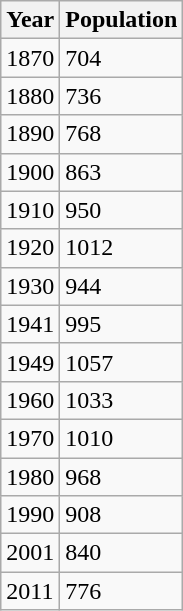<table class="wikitable">
<tr>
<th>Year</th>
<th>Population</th>
</tr>
<tr>
<td>1870</td>
<td>704</td>
</tr>
<tr>
<td>1880</td>
<td>736</td>
</tr>
<tr>
<td>1890</td>
<td>768</td>
</tr>
<tr>
<td>1900</td>
<td>863</td>
</tr>
<tr>
<td>1910</td>
<td>950</td>
</tr>
<tr>
<td>1920</td>
<td>1012</td>
</tr>
<tr>
<td>1930</td>
<td>944</td>
</tr>
<tr>
<td>1941</td>
<td>995</td>
</tr>
<tr>
<td>1949</td>
<td>1057</td>
</tr>
<tr>
<td>1960</td>
<td>1033</td>
</tr>
<tr>
<td>1970</td>
<td>1010</td>
</tr>
<tr>
<td>1980</td>
<td>968</td>
</tr>
<tr>
<td>1990</td>
<td>908</td>
</tr>
<tr>
<td>2001</td>
<td>840</td>
</tr>
<tr>
<td>2011</td>
<td>776</td>
</tr>
</table>
